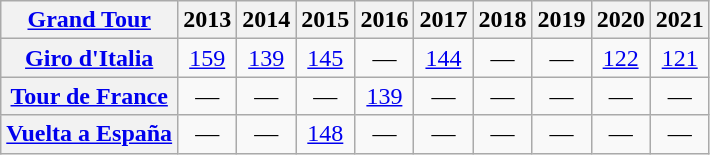<table class="wikitable plainrowheaders">
<tr>
<th scope="col"><a href='#'>Grand Tour</a></th>
<th scope="col">2013</th>
<th scope="col">2014</th>
<th scope="col">2015</th>
<th scope="col">2016</th>
<th scope="col">2017</th>
<th scope="col">2018</th>
<th scope="col">2019</th>
<th scope="col">2020</th>
<th scope="col">2021</th>
</tr>
<tr style="text-align:center;">
<th scope="row"> <a href='#'>Giro d'Italia</a></th>
<td><a href='#'>159</a></td>
<td><a href='#'>139</a></td>
<td><a href='#'>145</a></td>
<td>—</td>
<td><a href='#'>144</a></td>
<td>—</td>
<td>—</td>
<td><a href='#'>122</a></td>
<td><a href='#'>121</a></td>
</tr>
<tr style="text-align:center;">
<th scope="row"> <a href='#'>Tour de France</a></th>
<td>—</td>
<td>—</td>
<td>—</td>
<td><a href='#'>139</a></td>
<td>—</td>
<td>—</td>
<td>—</td>
<td>—</td>
<td>—</td>
</tr>
<tr style="text-align:center;">
<th scope="row"> <a href='#'>Vuelta a España</a></th>
<td>—</td>
<td>—</td>
<td><a href='#'>148</a></td>
<td>—</td>
<td>—</td>
<td>—</td>
<td>—</td>
<td>—</td>
<td>—</td>
</tr>
</table>
